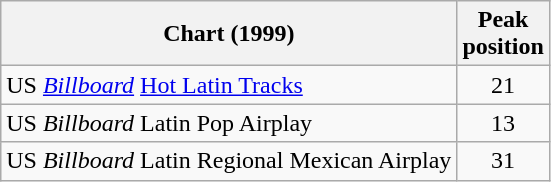<table class="wikitable">
<tr>
<th>Chart (1999)</th>
<th>Peak<br>position</th>
</tr>
<tr>
<td>US <a href='#'><em>Billboard</em></a> <a href='#'>Hot Latin Tracks</a></td>
<td align="center">21</td>
</tr>
<tr>
<td>US <em>Billboard</em> Latin Pop Airplay</td>
<td align="center">13</td>
</tr>
<tr>
<td>US <em>Billboard</em> Latin Regional Mexican Airplay</td>
<td align="center">31</td>
</tr>
</table>
